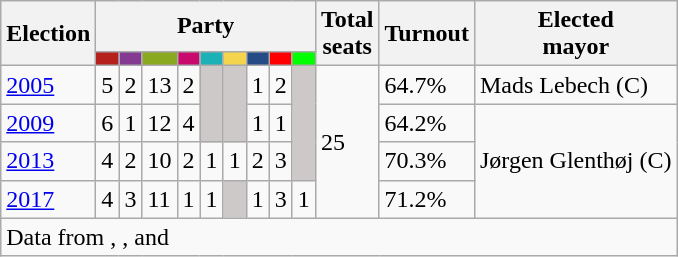<table class="wikitable">
<tr>
<th rowspan="2">Election</th>
<th colspan="9">Party</th>
<th rowspan="2">Total<br>seats</th>
<th rowspan="2">Turnout</th>
<th rowspan="2">Elected<br>mayor</th>
</tr>
<tr>
<td style="background:#B5211D;"><strong><a href='#'></a></strong></td>
<td style="background:#843A93;"><strong><a href='#'></a></strong></td>
<td style="background:#89A920;"><strong><a href='#'></a></strong></td>
<td style="background:#C9096C;"><strong><a href='#'></a></strong></td>
<td style="background:#1CB1B7;"><strong><a href='#'></a></strong></td>
<td style="background:#F4D44D;"><strong><a href='#'></a></strong></td>
<td style="background:#254C85;"><strong><a href='#'></a></strong></td>
<td style="background:#FF0000;"><strong><a href='#'></a></strong></td>
<td style="background:#00FF00;"><strong><a href='#'></a></strong></td>
</tr>
<tr>
<td><a href='#'>2005</a></td>
<td>5</td>
<td>2</td>
<td>13</td>
<td>2</td>
<td style="background:#CDC9C9;" rowspan="2"></td>
<td style="background:#CDC9C9;" rowspan="2"></td>
<td>1</td>
<td>2</td>
<td style="background:#CDC9C9;" rowspan="3"></td>
<td rowspan="4">25</td>
<td>64.7%</td>
<td>Mads Lebech (C)</td>
</tr>
<tr>
<td><a href='#'>2009</a></td>
<td>6</td>
<td>1</td>
<td>12</td>
<td>4</td>
<td>1</td>
<td>1</td>
<td>64.2%</td>
<td rowspan="3">Jørgen Glenthøj (C)</td>
</tr>
<tr>
<td><a href='#'>2013</a></td>
<td>4</td>
<td>2</td>
<td>10</td>
<td>2</td>
<td>1</td>
<td>1</td>
<td>2</td>
<td>3</td>
<td>70.3%</td>
</tr>
<tr>
<td><a href='#'>2017</a></td>
<td>4</td>
<td>3</td>
<td>11</td>
<td>1</td>
<td>1</td>
<td style="background:#CDC9C9;"></td>
<td>1</td>
<td>3</td>
<td>1</td>
<td>71.2%</td>
</tr>
<tr>
<td colspan="14">Data from , ,  and </td>
</tr>
</table>
